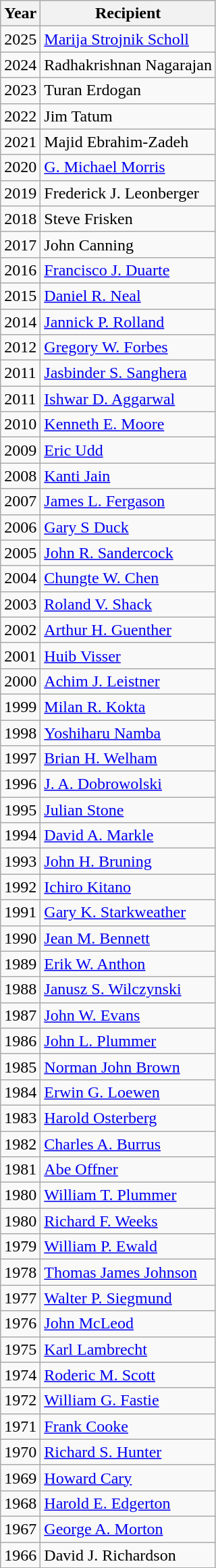<table class="wikitable sortable" border="1">
<tr>
<th>Year</th>
<th>Recipient</th>
</tr>
<tr>
<td>2025</td>
<td><a href='#'>Marija Strojnik Scholl</a></td>
</tr>
<tr>
<td>2024</td>
<td>Radhakrishnan Nagarajan</td>
</tr>
<tr>
<td>2023</td>
<td>Turan Erdogan</td>
</tr>
<tr>
<td>2022</td>
<td>Jim Tatum</td>
</tr>
<tr>
<td>2021</td>
<td>Majid Ebrahim-Zadeh</td>
</tr>
<tr>
<td>2020</td>
<td><a href='#'>G. Michael Morris</a></td>
</tr>
<tr>
<td>2019</td>
<td>Frederick J. Leonberger</td>
</tr>
<tr>
<td>2018</td>
<td>Steve Frisken</td>
</tr>
<tr>
<td>2017</td>
<td>John Canning</td>
</tr>
<tr>
<td>2016</td>
<td><a href='#'>Francisco J. Duarte</a></td>
</tr>
<tr>
<td>2015</td>
<td><a href='#'>Daniel R. Neal</a></td>
</tr>
<tr>
<td>2014</td>
<td><a href='#'>Jannick P. Rolland</a></td>
</tr>
<tr>
<td>2012</td>
<td><a href='#'>Gregory W. Forbes</a></td>
</tr>
<tr>
<td>2011</td>
<td><a href='#'>Jasbinder S. Sanghera</a></td>
</tr>
<tr>
<td>2011</td>
<td><a href='#'>Ishwar D. Aggarwal</a></td>
</tr>
<tr>
<td>2010</td>
<td><a href='#'>Kenneth E. Moore</a></td>
</tr>
<tr>
<td>2009</td>
<td><a href='#'>Eric Udd</a></td>
</tr>
<tr>
<td>2008</td>
<td><a href='#'>Kanti Jain</a></td>
</tr>
<tr>
<td>2007</td>
<td><a href='#'>James L. Fergason</a></td>
</tr>
<tr>
<td>2006</td>
<td><a href='#'>Gary S Duck</a></td>
</tr>
<tr>
<td>2005</td>
<td><a href='#'>John R. Sandercock</a></td>
</tr>
<tr>
<td>2004</td>
<td><a href='#'>Chungte W. Chen</a></td>
</tr>
<tr>
<td>2003</td>
<td><a href='#'>Roland V. Shack</a></td>
</tr>
<tr>
<td>2002</td>
<td><a href='#'>Arthur H. Guenther</a></td>
</tr>
<tr>
<td>2001</td>
<td><a href='#'>Huib Visser</a></td>
</tr>
<tr>
<td>2000</td>
<td><a href='#'>Achim J. Leistner</a></td>
</tr>
<tr>
<td>1999</td>
<td><a href='#'>Milan R. Kokta</a></td>
</tr>
<tr>
<td>1998</td>
<td><a href='#'>Yoshiharu Namba</a></td>
</tr>
<tr>
<td>1997</td>
<td><a href='#'>Brian H. Welham</a></td>
</tr>
<tr>
<td>1996</td>
<td><a href='#'>J. A. Dobrowolski</a></td>
</tr>
<tr>
<td>1995</td>
<td><a href='#'>Julian Stone</a></td>
</tr>
<tr>
<td>1994</td>
<td><a href='#'>David A. Markle</a></td>
</tr>
<tr>
<td>1993</td>
<td><a href='#'>John H. Bruning</a></td>
</tr>
<tr>
<td>1992</td>
<td><a href='#'>Ichiro Kitano</a></td>
</tr>
<tr>
<td>1991</td>
<td><a href='#'>Gary K. Starkweather</a></td>
</tr>
<tr>
<td>1990</td>
<td><a href='#'>Jean M. Bennett</a></td>
</tr>
<tr>
<td>1989</td>
<td><a href='#'>Erik W. Anthon</a></td>
</tr>
<tr>
<td>1988</td>
<td><a href='#'>Janusz S. Wilczynski</a></td>
</tr>
<tr>
<td>1987</td>
<td><a href='#'>John W. Evans</a></td>
</tr>
<tr>
<td>1986</td>
<td><a href='#'>John L. Plummer</a></td>
</tr>
<tr>
<td>1985</td>
<td><a href='#'>Norman John Brown</a></td>
</tr>
<tr>
<td>1984</td>
<td><a href='#'>Erwin G. Loewen</a></td>
</tr>
<tr>
<td>1983</td>
<td><a href='#'>Harold Osterberg</a></td>
</tr>
<tr>
<td>1982</td>
<td><a href='#'>Charles A. Burrus</a></td>
</tr>
<tr>
<td>1981</td>
<td><a href='#'>Abe Offner</a></td>
</tr>
<tr>
<td>1980</td>
<td><a href='#'>William T. Plummer</a></td>
</tr>
<tr>
<td>1980</td>
<td><a href='#'>Richard F. Weeks</a></td>
</tr>
<tr>
<td>1979</td>
<td><a href='#'>William P. Ewald</a></td>
</tr>
<tr>
<td>1978</td>
<td><a href='#'>Thomas James Johnson</a></td>
</tr>
<tr>
<td>1977</td>
<td><a href='#'>Walter P. Siegmund</a></td>
</tr>
<tr>
<td>1976</td>
<td><a href='#'>John McLeod</a></td>
</tr>
<tr>
<td>1975</td>
<td><a href='#'>Karl Lambrecht</a></td>
</tr>
<tr>
<td>1974</td>
<td><a href='#'>Roderic M. Scott</a></td>
</tr>
<tr>
<td>1972</td>
<td><a href='#'>William G. Fastie</a></td>
</tr>
<tr>
<td>1971</td>
<td><a href='#'>Frank Cooke</a></td>
</tr>
<tr>
<td>1970</td>
<td><a href='#'>Richard S. Hunter</a></td>
</tr>
<tr>
<td>1969</td>
<td><a href='#'>Howard Cary</a></td>
</tr>
<tr>
<td>1968</td>
<td><a href='#'>Harold E. Edgerton</a></td>
</tr>
<tr>
<td>1967</td>
<td><a href='#'>George A. Morton</a></td>
</tr>
<tr>
<td>1966</td>
<td>David J. Richardson</td>
</tr>
</table>
